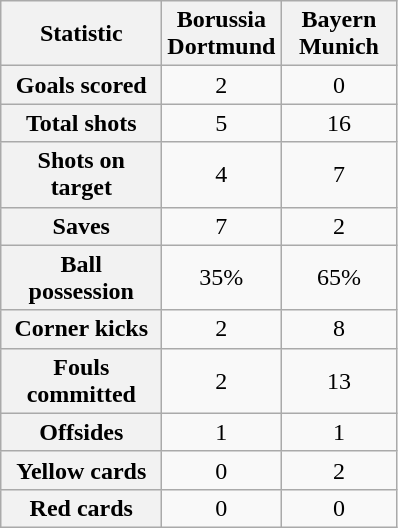<table class="wikitable plainrowheaders" style="text-align:center">
<tr>
<th scope="col" style="width:100px">Statistic</th>
<th scope="col" style="width:70px">Borussia Dortmund</th>
<th scope="col" style="width:70px">Bayern Munich</th>
</tr>
<tr>
<th scope="row">Goals scored</th>
<td>2</td>
<td>0</td>
</tr>
<tr>
<th scope="row">Total shots</th>
<td>5</td>
<td>16</td>
</tr>
<tr>
<th scope="row">Shots on target</th>
<td>4</td>
<td>7</td>
</tr>
<tr>
<th scope="row">Saves</th>
<td>7</td>
<td>2</td>
</tr>
<tr>
<th scope="row">Ball possession</th>
<td>35%</td>
<td>65%</td>
</tr>
<tr>
<th scope="row">Corner kicks</th>
<td>2</td>
<td>8</td>
</tr>
<tr>
<th scope="row">Fouls committed</th>
<td>2</td>
<td>13</td>
</tr>
<tr>
<th scope="row">Offsides</th>
<td>1</td>
<td>1</td>
</tr>
<tr>
<th scope="row">Yellow cards</th>
<td>0</td>
<td>2</td>
</tr>
<tr>
<th scope="row">Red cards</th>
<td>0</td>
<td>0</td>
</tr>
</table>
